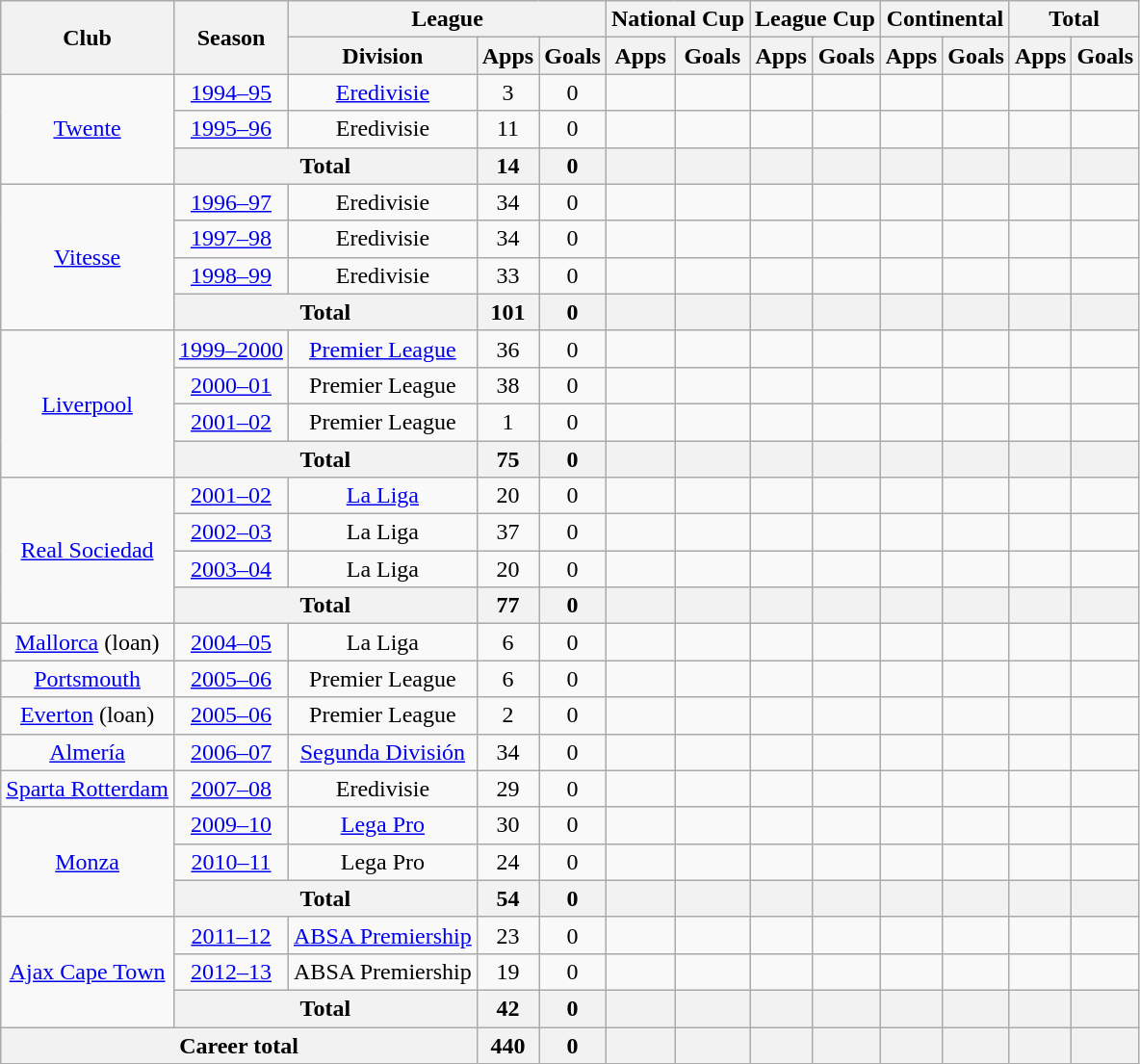<table class="wikitable" style="text-align:center">
<tr>
<th rowspan="2">Club</th>
<th rowspan="2">Season</th>
<th colspan="3">League</th>
<th colspan="2">National Cup</th>
<th colspan="2">League Cup</th>
<th colspan="2">Continental</th>
<th colspan="2">Total</th>
</tr>
<tr>
<th>Division</th>
<th>Apps</th>
<th>Goals</th>
<th>Apps</th>
<th>Goals</th>
<th>Apps</th>
<th>Goals</th>
<th>Apps</th>
<th>Goals</th>
<th>Apps</th>
<th>Goals</th>
</tr>
<tr>
<td rowspan="3"><a href='#'>Twente</a></td>
<td><a href='#'>1994–95</a></td>
<td><a href='#'>Eredivisie</a></td>
<td>3</td>
<td>0</td>
<td></td>
<td></td>
<td></td>
<td></td>
<td></td>
<td></td>
<td></td>
<td></td>
</tr>
<tr>
<td><a href='#'>1995–96</a></td>
<td>Eredivisie</td>
<td>11</td>
<td>0</td>
<td></td>
<td></td>
<td></td>
<td></td>
<td></td>
<td></td>
<td></td>
<td></td>
</tr>
<tr>
<th colspan="2">Total</th>
<th>14</th>
<th>0</th>
<th></th>
<th></th>
<th></th>
<th></th>
<th></th>
<th></th>
<th></th>
<th></th>
</tr>
<tr>
<td rowspan="4"><a href='#'>Vitesse</a></td>
<td><a href='#'>1996–97</a></td>
<td>Eredivisie</td>
<td>34</td>
<td>0</td>
<td></td>
<td></td>
<td></td>
<td></td>
<td></td>
<td></td>
<td></td>
<td></td>
</tr>
<tr>
<td><a href='#'>1997–98</a></td>
<td>Eredivisie</td>
<td>34</td>
<td>0</td>
<td></td>
<td></td>
<td></td>
<td></td>
<td></td>
<td></td>
<td></td>
<td></td>
</tr>
<tr>
<td><a href='#'>1998–99</a></td>
<td>Eredivisie</td>
<td>33</td>
<td>0</td>
<td></td>
<td></td>
<td></td>
<td></td>
<td></td>
<td></td>
<td></td>
<td></td>
</tr>
<tr>
<th colspan="2">Total</th>
<th>101</th>
<th>0</th>
<th></th>
<th></th>
<th></th>
<th></th>
<th></th>
<th></th>
<th></th>
<th></th>
</tr>
<tr>
<td rowspan="4"><a href='#'>Liverpool</a></td>
<td><a href='#'>1999–2000</a></td>
<td><a href='#'>Premier League</a></td>
<td>36</td>
<td>0</td>
<td></td>
<td></td>
<td></td>
<td></td>
<td></td>
<td></td>
<td></td>
<td></td>
</tr>
<tr>
<td><a href='#'>2000–01</a></td>
<td>Premier League</td>
<td>38</td>
<td>0</td>
<td></td>
<td></td>
<td></td>
<td></td>
<td></td>
<td></td>
<td></td>
<td></td>
</tr>
<tr>
<td><a href='#'>2001–02</a></td>
<td>Premier League</td>
<td>1</td>
<td>0</td>
<td></td>
<td></td>
<td></td>
<td></td>
<td></td>
<td></td>
<td></td>
<td></td>
</tr>
<tr>
<th colspan="2">Total</th>
<th>75</th>
<th>0</th>
<th></th>
<th></th>
<th></th>
<th></th>
<th></th>
<th></th>
<th></th>
<th></th>
</tr>
<tr>
<td rowspan="4"><a href='#'>Real Sociedad</a></td>
<td><a href='#'>2001–02</a></td>
<td><a href='#'>La Liga</a></td>
<td>20</td>
<td>0</td>
<td></td>
<td></td>
<td></td>
<td></td>
<td></td>
<td></td>
<td></td>
<td></td>
</tr>
<tr>
<td><a href='#'>2002–03</a></td>
<td>La Liga</td>
<td>37</td>
<td>0</td>
<td></td>
<td></td>
<td></td>
<td></td>
<td></td>
<td></td>
<td></td>
<td></td>
</tr>
<tr>
<td><a href='#'>2003–04</a></td>
<td>La Liga</td>
<td>20</td>
<td>0</td>
<td></td>
<td></td>
<td></td>
<td></td>
<td></td>
<td></td>
<td></td>
<td></td>
</tr>
<tr>
<th colspan="2">Total</th>
<th>77</th>
<th>0</th>
<th></th>
<th></th>
<th></th>
<th></th>
<th></th>
<th></th>
<th></th>
<th></th>
</tr>
<tr>
<td><a href='#'>Mallorca</a> (loan)</td>
<td><a href='#'>2004–05</a></td>
<td>La Liga</td>
<td>6</td>
<td>0</td>
<td></td>
<td></td>
<td></td>
<td></td>
<td></td>
<td></td>
<td></td>
<td></td>
</tr>
<tr>
<td><a href='#'>Portsmouth</a></td>
<td><a href='#'>2005–06</a></td>
<td>Premier League</td>
<td>6</td>
<td>0</td>
<td></td>
<td></td>
<td></td>
<td></td>
<td></td>
<td></td>
<td></td>
<td></td>
</tr>
<tr>
<td><a href='#'>Everton</a> (loan)</td>
<td><a href='#'>2005–06</a></td>
<td>Premier League</td>
<td>2</td>
<td>0</td>
<td></td>
<td></td>
<td></td>
<td></td>
<td></td>
<td></td>
<td></td>
<td></td>
</tr>
<tr>
<td><a href='#'>Almería</a></td>
<td><a href='#'>2006–07</a></td>
<td><a href='#'>Segunda División</a></td>
<td>34</td>
<td>0</td>
<td></td>
<td></td>
<td></td>
<td></td>
<td></td>
<td></td>
<td></td>
<td></td>
</tr>
<tr>
<td><a href='#'>Sparta Rotterdam</a></td>
<td><a href='#'>2007–08</a></td>
<td>Eredivisie</td>
<td>29</td>
<td>0</td>
<td></td>
<td></td>
<td></td>
<td></td>
<td></td>
<td></td>
<td></td>
<td></td>
</tr>
<tr>
<td rowspan="3"><a href='#'>Monza</a></td>
<td><a href='#'>2009–10</a></td>
<td><a href='#'>Lega Pro</a></td>
<td>30</td>
<td>0</td>
<td></td>
<td></td>
<td></td>
<td></td>
<td></td>
<td></td>
<td></td>
<td></td>
</tr>
<tr>
<td><a href='#'>2010–11</a></td>
<td>Lega Pro</td>
<td>24</td>
<td>0</td>
<td></td>
<td></td>
<td></td>
<td></td>
<td></td>
<td></td>
<td></td>
<td></td>
</tr>
<tr>
<th colspan="2">Total</th>
<th>54</th>
<th>0</th>
<th></th>
<th></th>
<th></th>
<th></th>
<th></th>
<th></th>
<th></th>
<th></th>
</tr>
<tr>
<td rowspan="3"><a href='#'>Ajax Cape Town</a></td>
<td><a href='#'>2011–12</a></td>
<td><a href='#'>ABSA Premiership</a></td>
<td>23</td>
<td>0</td>
<td></td>
<td></td>
<td></td>
<td></td>
<td></td>
<td></td>
<td></td>
<td></td>
</tr>
<tr>
<td><a href='#'>2012–13</a></td>
<td>ABSA Premiership</td>
<td>19</td>
<td>0</td>
<td></td>
<td></td>
<td></td>
<td></td>
<td></td>
<td></td>
<td></td>
<td></td>
</tr>
<tr>
<th colspan="2">Total</th>
<th>42</th>
<th>0</th>
<th></th>
<th></th>
<th></th>
<th></th>
<th></th>
<th></th>
<th></th>
<th></th>
</tr>
<tr>
<th colspan="3">Career total</th>
<th>440</th>
<th>0</th>
<th></th>
<th></th>
<th></th>
<th></th>
<th></th>
<th></th>
<th></th>
<th></th>
</tr>
</table>
